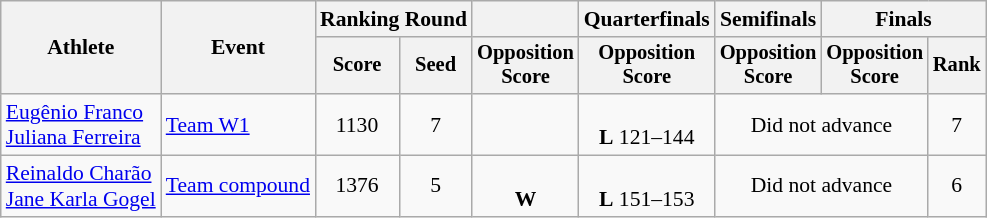<table class="wikitable" style="text-align: center; font-size:90%">
<tr>
<th rowspan="2">Athlete</th>
<th rowspan="2">Event</th>
<th colspan="2">Ranking Round</th>
<th></th>
<th>Quarterfinals</th>
<th>Semifinals</th>
<th colspan="2">Finals</th>
</tr>
<tr style="font-size:95%">
<th>Score</th>
<th>Seed</th>
<th>Opposition<br>Score</th>
<th>Opposition<br>Score</th>
<th>Opposition<br>Score</th>
<th>Opposition<br>Score</th>
<th>Rank</th>
</tr>
<tr>
<td align=left><a href='#'>Eugênio Franco</a><br><a href='#'>Juliana Ferreira</a></td>
<td align=left><a href='#'>Team W1</a></td>
<td>1130</td>
<td>7</td>
<td></td>
<td><br><strong>L</strong> 121–144</td>
<td colspan=2>Did not advance</td>
<td>7</td>
</tr>
<tr>
<td align=left><a href='#'>Reinaldo Charão</a><br><a href='#'>Jane Karla Gogel</a></td>
<td align=left><a href='#'>Team compound</a></td>
<td>1376</td>
<td>5</td>
<td><br><strong>W</strong> </td>
<td><br><strong>L</strong> 151–153</td>
<td colspan=2>Did not advance</td>
<td>6</td>
</tr>
</table>
